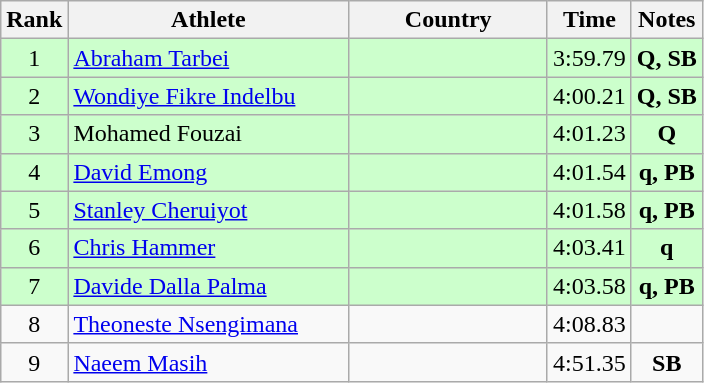<table class="wikitable sortable" style="text-align:center">
<tr>
<th>Rank</th>
<th style="width:180px">Athlete</th>
<th style="width:125px">Country</th>
<th>Time</th>
<th>Notes</th>
</tr>
<tr style="background:#cfc;">
<td>1</td>
<td style="text-align:left;"><a href='#'>Abraham Tarbei</a></td>
<td style="text-align:left;"></td>
<td>3:59.79</td>
<td><strong>Q, SB</strong></td>
</tr>
<tr style="background:#cfc;">
<td>2</td>
<td style="text-align:left;"><a href='#'>Wondiye Fikre Indelbu</a></td>
<td style="text-align:left;"></td>
<td>4:00.21</td>
<td><strong>Q, SB</strong></td>
</tr>
<tr style="background:#cfc;">
<td>3</td>
<td style="text-align:left;">Mohamed Fouzai</td>
<td style="text-align:left;"></td>
<td>4:01.23</td>
<td><strong>Q</strong></td>
</tr>
<tr style="background:#cfc;">
<td>4</td>
<td style="text-align:left;"><a href='#'>David Emong</a></td>
<td style="text-align:left;"></td>
<td>4:01.54</td>
<td><strong>q, PB</strong></td>
</tr>
<tr style="background:#cfc;">
<td>5</td>
<td style="text-align:left;"><a href='#'>Stanley Cheruiyot</a></td>
<td style="text-align:left;"></td>
<td>4:01.58</td>
<td><strong>q, PB</strong></td>
</tr>
<tr style="background:#cfc;">
<td>6</td>
<td style="text-align:left;"><a href='#'>Chris Hammer</a></td>
<td style="text-align:left;"></td>
<td>4:03.41</td>
<td><strong>q</strong></td>
</tr>
<tr style="background:#cfc;">
<td>7</td>
<td style="text-align:left;"><a href='#'>Davide Dalla Palma</a></td>
<td style="text-align:left;"></td>
<td>4:03.58</td>
<td><strong>q, PB</strong></td>
</tr>
<tr>
<td>8</td>
<td style="text-align:left;"><a href='#'>Theoneste Nsengimana</a></td>
<td style="text-align:left;"></td>
<td>4:08.83</td>
<td></td>
</tr>
<tr>
<td>9</td>
<td style="text-align:left;"><a href='#'>Naeem Masih</a></td>
<td style="text-align:left;"></td>
<td>4:51.35</td>
<td><strong>SB</strong></td>
</tr>
</table>
